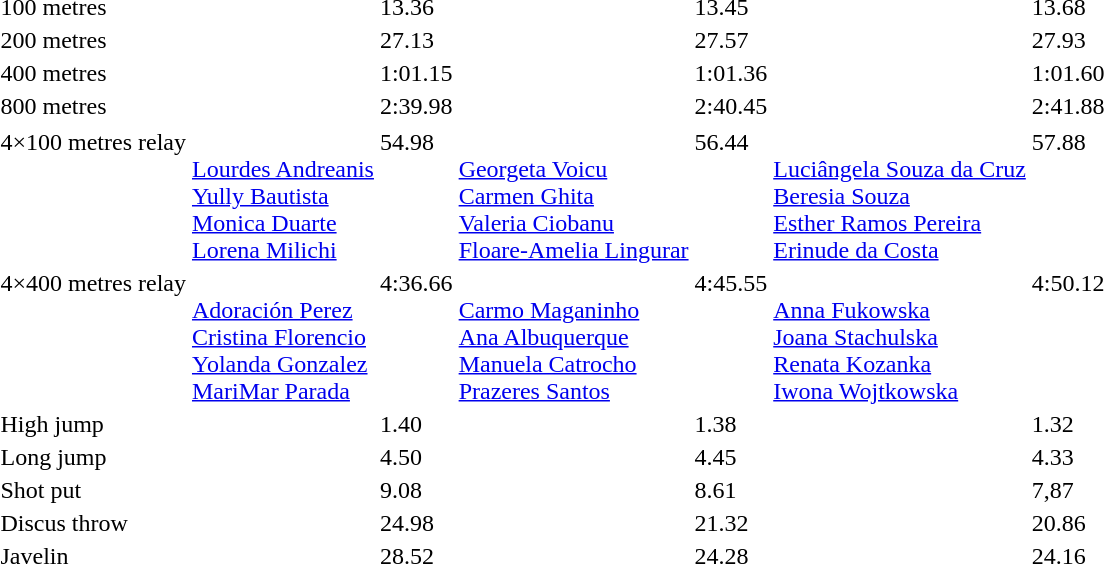<table>
<tr>
<td>100 metres<br></td>
<td></td>
<td>13.36</td>
<td></td>
<td>13.45</td>
<td></td>
<td>13.68</td>
</tr>
<tr>
<td>200 metres<br></td>
<td></td>
<td>27.13</td>
<td></td>
<td>27.57</td>
<td></td>
<td>27.93</td>
</tr>
<tr>
<td>400 metres<br></td>
<td></td>
<td>1:01.15</td>
<td></td>
<td>1:01.36</td>
<td></td>
<td>1:01.60</td>
</tr>
<tr>
<td>800 metres<br></td>
<td></td>
<td>2:39.98</td>
<td></td>
<td>2:40.45</td>
<td></td>
<td>2:41.88</td>
</tr>
<tr>
</tr>
<tr valign="top">
<td>4×100 metres relay<br></td>
<td valign=top><br><a href='#'>Lourdes Andreanis</a><br><a href='#'>Yully Bautista</a><br><a href='#'>Monica Duarte</a><br><a href='#'>Lorena Milichi</a></td>
<td>54.98</td>
<td valign=top><br><a href='#'>Georgeta Voicu</a><br><a href='#'>Carmen Ghita</a><br><a href='#'>Valeria Ciobanu</a><br><a href='#'>Floare-Amelia Lingurar</a></td>
<td>56.44</td>
<td valign=top><br><a href='#'>Luciângela Souza da Cruz</a><br><a href='#'>Beresia Souza</a><br><a href='#'>Esther Ramos Pereira</a><br><a href='#'>Erinude da Costa</a></td>
<td>57.88</td>
</tr>
<tr valign="top">
<td>4×400 metres relay<br></td>
<td valign=top><br><a href='#'>Adoración Perez</a><br><a href='#'>Cristina Florencio</a><br><a href='#'>Yolanda Gonzalez</a><br><a href='#'>MariMar Parada</a></td>
<td>4:36.66</td>
<td valign=top><br><a href='#'>Carmo Maganinho</a><br><a href='#'>Ana Albuquerque</a><br><a href='#'>Manuela Catrocho</a><br><a href='#'>Prazeres Santos</a></td>
<td>4:45.55</td>
<td valign=top><br><a href='#'>Anna Fukowska</a><br><a href='#'>Joana Stachulska</a><br><a href='#'>Renata Kozanka</a><br><a href='#'>Iwona Wojtkowska</a></td>
<td>4:50.12</td>
</tr>
<tr valign="top">
<td>High jump<br></td>
<td></td>
<td>1.40</td>
<td></td>
<td>1.38</td>
<td></td>
<td>1.32</td>
</tr>
<tr>
<td>Long jump<br></td>
<td></td>
<td>4.50</td>
<td></td>
<td>4.45</td>
<td></td>
<td>4.33</td>
</tr>
<tr>
<td>Shot put<br></td>
<td></td>
<td>9.08</td>
<td></td>
<td>8.61</td>
<td></td>
<td>7,87</td>
</tr>
<tr>
<td>Discus throw<br></td>
<td></td>
<td>24.98</td>
<td></td>
<td>21.32</td>
<td></td>
<td>20.86</td>
</tr>
<tr>
<td>Javelin <br></td>
<td></td>
<td>28.52</td>
<td></td>
<td>24.28</td>
<td></td>
<td>24.16</td>
</tr>
</table>
